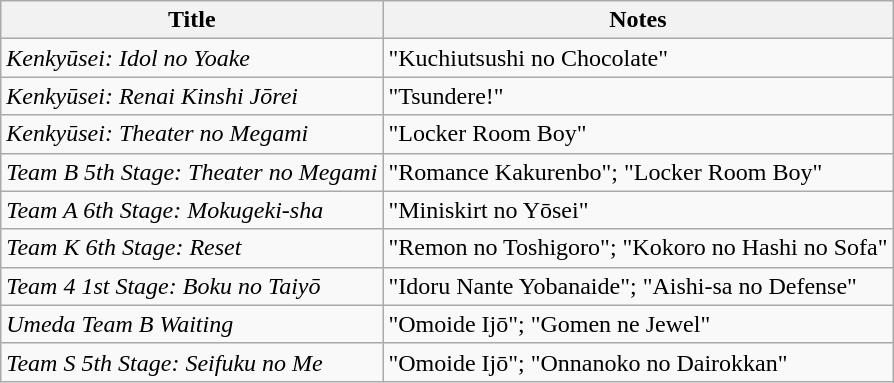<table class="wikitable">
<tr>
<th>Title</th>
<th>Notes</th>
</tr>
<tr>
<td><em>Kenkyūsei: Idol no Yoake</em></td>
<td>"Kuchiutsushi no Chocolate"</td>
</tr>
<tr>
<td><em>Kenkyūsei: Renai Kinshi Jōrei</em></td>
<td>"Tsundere!"</td>
</tr>
<tr>
<td><em>Kenkyūsei: Theater no Megami</em></td>
<td>"Locker Room Boy"</td>
</tr>
<tr>
<td><em>Team B 5th Stage: Theater no Megami</em></td>
<td>"Romance Kakurenbo"; "Locker Room Boy"</td>
</tr>
<tr>
<td><em>Team A 6th Stage: Mokugeki-sha</em></td>
<td>"Miniskirt no Yōsei"</td>
</tr>
<tr>
<td><em>Team K 6th Stage: Reset</em></td>
<td>"Remon no Toshigoro"; "Kokoro no Hashi no Sofa"</td>
</tr>
<tr>
<td><em>Team 4 1st Stage: Boku no Taiyō</em></td>
<td>"Idoru Nante Yobanaide"; "Aishi-sa no Defense"</td>
</tr>
<tr>
<td><em>Umeda Team B Waiting</em></td>
<td>"Omoide Ijō"; "Gomen ne Jewel"</td>
</tr>
<tr>
<td><em>Team S 5th Stage: Seifuku no Me</em></td>
<td>"Omoide Ijō"; "Onnanoko no Dairokkan"</td>
</tr>
</table>
